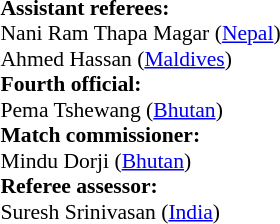<table style="width:100%;font-size:90%">
<tr>
<td style="width:50%;vertical-align:top"><br><strong>Assistant referees:</strong>
<br>Nani Ram Thapa Magar (<a href='#'>Nepal</a>)
<br>Ahmed Hassan (<a href='#'>Maldives</a>)
<br><strong>Fourth official:</strong>
<br>Pema Tshewang (<a href='#'>Bhutan</a>)
<br><strong>Match commissioner:</strong>
<br>Mindu Dorji (<a href='#'>Bhutan</a>)
<br><strong>Referee assessor:</strong>
<br>Suresh Srinivasan (<a href='#'>India</a>)</td>
</tr>
</table>
